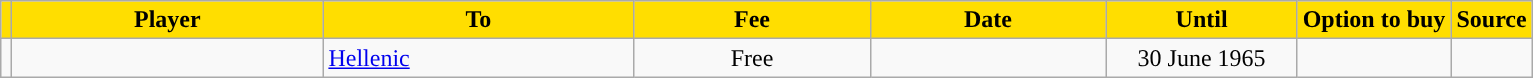<table class="wikitable sortable">
<tr>
<th style="background:#FFDE00"></th>
<th width=200 style="background:#FFDE00">Player</th>
<th width=200 style="background:#FFDE00">To</th>
<th width=150 style="background:#FFDE00">Fee</th>
<th width=150 style="background:#FFDE00">Date</th>
<th width=120 style="background:#FFDE00">Until</th>
<th style="background:#FFDE00">Option to buy</th>
<th style="background:#FFDE00">Source</th>
</tr>
<tr>
<td align=center></td>
<td></td>
<td> <a href='#'>Hellenic</a></td>
<td align=center>Free</td>
<td align=center></td>
<td align=center>30 June 1965</td>
<td align=center></td>
<td align=center></td>
</tr>
</table>
